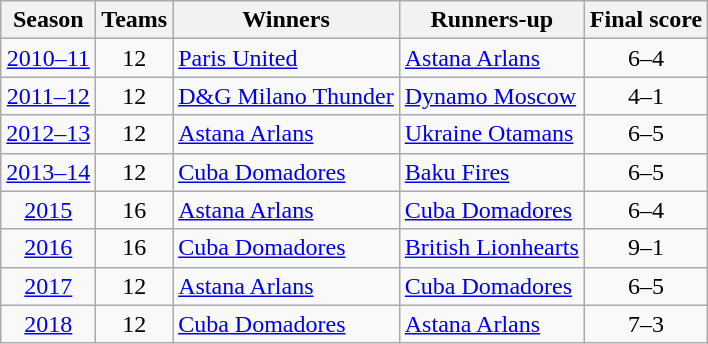<table class="wikitable">
<tr>
<th>Season</th>
<th>Teams</th>
<th>Winners</th>
<th>Runners-up</th>
<th>Final score</th>
</tr>
<tr>
<td align=center><a href='#'>2010–11</a></td>
<td align=center>12</td>
<td> <a href='#'>Paris United</a></td>
<td> <a href='#'>Astana Arlans</a></td>
<td align=center>6–4</td>
</tr>
<tr>
<td align=center><a href='#'>2011–12</a></td>
<td align=center>12</td>
<td> <a href='#'>D&G Milano Thunder</a></td>
<td> <a href='#'>Dynamo Moscow</a></td>
<td align=center>4–1</td>
</tr>
<tr>
<td align=center><a href='#'>2012–13</a></td>
<td align=center>12</td>
<td> <a href='#'>Astana Arlans</a></td>
<td> <a href='#'>Ukraine Otamans</a></td>
<td align=center>6–5</td>
</tr>
<tr>
<td align=center><a href='#'>2013–14</a></td>
<td align=center>12</td>
<td> <a href='#'>Cuba Domadores</a></td>
<td> <a href='#'>Baku Fires</a></td>
<td align=center>6–5</td>
</tr>
<tr>
<td align=center><a href='#'>2015</a></td>
<td align=center>16</td>
<td> <a href='#'>Astana Arlans</a></td>
<td> <a href='#'>Cuba Domadores</a></td>
<td align=center>6–4</td>
</tr>
<tr>
<td align=center><a href='#'>2016</a></td>
<td align=center>16</td>
<td> <a href='#'>Cuba Domadores</a></td>
<td> <a href='#'>British Lionhearts</a></td>
<td align=center>9–1</td>
</tr>
<tr>
<td align=center><a href='#'>2017</a></td>
<td align=center>12</td>
<td> <a href='#'>Astana Arlans</a></td>
<td> <a href='#'>Cuba Domadores</a></td>
<td align=center>6–5</td>
</tr>
<tr>
<td align=center><a href='#'>2018</a></td>
<td align=center>12</td>
<td> <a href='#'>Cuba Domadores</a></td>
<td> <a href='#'>Astana Arlans</a></td>
<td align=center>7–3</td>
</tr>
</table>
